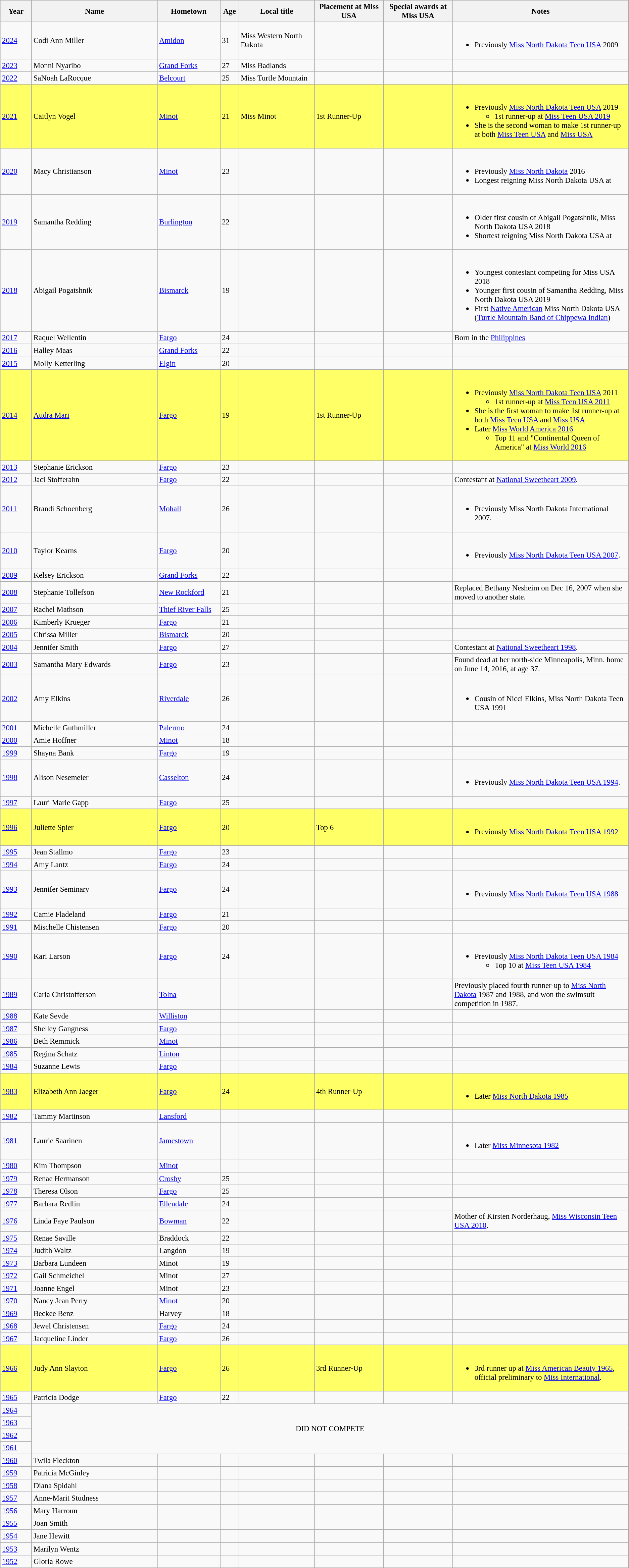<table class="wikitable sortable" style="font-size:95%;">
<tr bgcolor="#efefef">
<th width=5%>Year</th>
<th width=20%>Name</th>
<th width=10%>Hometown</th>
<th width=3%>Age</th>
<th width=12%>Local title</th>
<th width=11%>Placement at Miss USA</th>
<th width=11%>Special awards at Miss USA</th>
<th width=40%>Notes</th>
</tr>
<tr>
<td><a href='#'>2024</a></td>
<td>Codi Ann Miller</td>
<td><a href='#'>Amidon</a></td>
<td>31</td>
<td>Miss Western North Dakota</td>
<td></td>
<td></td>
<td><br><ul><li>Previously <a href='#'>Miss North Dakota Teen USA</a> 2009</li></ul></td>
</tr>
<tr>
<td><a href='#'>2023</a></td>
<td>Monni Nyaribo</td>
<td><a href='#'>Grand Forks</a></td>
<td>27</td>
<td>Miss Badlands</td>
<td></td>
<td></td>
<td></td>
</tr>
<tr>
<td><a href='#'>2022</a></td>
<td>SaNoah LaRocque</td>
<td><a href='#'>Belcourt</a></td>
<td>25</td>
<td>Miss Turtle Mountain</td>
<td></td>
<td></td>
<td></td>
</tr>
<tr style="background-color:#FFFF66;">
<td><a href='#'>2021</a></td>
<td>Caitlyn Vogel</td>
<td><a href='#'>Minot</a></td>
<td>21</td>
<td>Miss Minot</td>
<td>1st Runner-Up</td>
<td></td>
<td><br><ul><li>Previously <a href='#'>Miss North Dakota Teen USA</a> 2019<ul><li>1st runner-up at <a href='#'>Miss Teen USA 2019</a></li></ul></li><li>She is the second woman to make 1st runner-up at both <a href='#'>Miss Teen USA</a> and <a href='#'>Miss USA</a></li></ul></td>
</tr>
<tr>
<td><a href='#'>2020</a></td>
<td>Macy Christianson</td>
<td><a href='#'>Minot</a></td>
<td>23</td>
<td></td>
<td></td>
<td></td>
<td><br><ul><li>Previously <a href='#'>Miss North Dakota</a> 2016</li><li>Longest reigning Miss North Dakota USA at </li></ul></td>
</tr>
<tr>
<td><a href='#'>2019</a></td>
<td>Samantha Redding</td>
<td><a href='#'>Burlington</a></td>
<td>22</td>
<td></td>
<td></td>
<td></td>
<td><br><ul><li>Older first cousin of Abigail Pogatshnik, Miss North Dakota USA 2018</li><li>Shortest reigning Miss North Dakota USA at </li></ul></td>
</tr>
<tr>
<td><a href='#'>2018</a></td>
<td>Abigail Pogatshnik</td>
<td><a href='#'>Bismarck</a></td>
<td>19</td>
<td></td>
<td></td>
<td></td>
<td><br><ul><li>Youngest contestant competing for Miss USA 2018</li><li>Younger first cousin of Samantha Redding, Miss North Dakota USA 2019</li><li>First <a href='#'>Native American</a> Miss North Dakota USA (<a href='#'>Turtle Mountain Band of Chippewa Indian</a>)</li></ul></td>
</tr>
<tr>
<td><a href='#'>2017</a></td>
<td>Raquel Wellentin</td>
<td><a href='#'>Fargo</a></td>
<td>24</td>
<td></td>
<td></td>
<td></td>
<td>Born in the <a href='#'>Philippines</a></td>
</tr>
<tr>
<td><a href='#'>2016</a></td>
<td>Halley Maas</td>
<td><a href='#'>Grand Forks</a></td>
<td>22</td>
<td></td>
<td></td>
<td></td>
<td></td>
</tr>
<tr>
<td><a href='#'>2015</a></td>
<td>Molly Ketterling</td>
<td><a href='#'>Elgin</a></td>
<td>20</td>
<td></td>
<td></td>
<td></td>
<td></td>
</tr>
<tr style="background-color:#FFFF66;">
<td><a href='#'>2014</a></td>
<td><a href='#'>Audra Mari</a></td>
<td><a href='#'>Fargo</a></td>
<td>19</td>
<td></td>
<td>1st Runner-Up</td>
<td></td>
<td><br><ul><li>Previously <a href='#'>Miss North Dakota Teen USA</a> 2011<ul><li>1st runner-up at <a href='#'>Miss Teen USA 2011</a></li></ul></li><li>She is the first woman to make 1st runner-up at both <a href='#'>Miss Teen USA</a> and <a href='#'>Miss USA</a></li><li>Later <a href='#'>Miss World America 2016</a><ul><li>Top 11 and "Continental Queen of America" at <a href='#'>Miss World 2016</a></li></ul></li></ul></td>
</tr>
<tr>
<td><a href='#'>2013</a></td>
<td>Stephanie Erickson</td>
<td><a href='#'>Fargo</a></td>
<td>23</td>
<td></td>
<td></td>
<td></td>
<td></td>
</tr>
<tr>
<td><a href='#'>2012</a></td>
<td>Jaci Stofferahn</td>
<td><a href='#'>Fargo</a></td>
<td>22</td>
<td></td>
<td></td>
<td></td>
<td>Contestant at <a href='#'>National Sweetheart 2009</a>.</td>
</tr>
<tr>
<td><a href='#'>2011</a></td>
<td>Brandi Schoenberg</td>
<td><a href='#'>Mohall</a></td>
<td>26</td>
<td></td>
<td></td>
<td></td>
<td><br><ul><li>Previously Miss North Dakota International 2007.</li></ul></td>
</tr>
<tr>
<td><a href='#'>2010</a></td>
<td>Taylor Kearns</td>
<td><a href='#'>Fargo</a></td>
<td>20</td>
<td></td>
<td></td>
<td></td>
<td><br><ul><li>Previously <a href='#'>Miss North Dakota Teen USA 2007</a>.</li></ul></td>
</tr>
<tr>
<td><a href='#'>2009</a></td>
<td>Kelsey Erickson</td>
<td><a href='#'>Grand Forks</a></td>
<td>22</td>
<td></td>
<td></td>
<td></td>
<td></td>
</tr>
<tr>
<td><a href='#'>2008</a></td>
<td>Stephanie Tollefson</td>
<td><a href='#'>New Rockford</a></td>
<td>21</td>
<td></td>
<td></td>
<td></td>
<td>Replaced Bethany Nesheim on Dec 16, 2007 when she moved to another state.</td>
</tr>
<tr>
<td><a href='#'>2007</a></td>
<td>Rachel Mathson</td>
<td><a href='#'>Thief River Falls</a></td>
<td>25</td>
<td></td>
<td></td>
<td></td>
<td></td>
</tr>
<tr>
<td><a href='#'>2006</a></td>
<td>Kimberly Krueger</td>
<td><a href='#'>Fargo</a></td>
<td>21</td>
<td></td>
<td></td>
<td></td>
<td></td>
</tr>
<tr>
<td><a href='#'>2005</a></td>
<td>Chrissa Miller</td>
<td><a href='#'>Bismarck</a></td>
<td>20</td>
<td></td>
<td></td>
<td></td>
<td></td>
</tr>
<tr>
<td><a href='#'>2004</a></td>
<td>Jennifer Smith</td>
<td><a href='#'>Fargo</a></td>
<td>27</td>
<td></td>
<td></td>
<td></td>
<td>Contestant at <a href='#'>National Sweetheart 1998</a>.</td>
</tr>
<tr>
<td><a href='#'>2003</a></td>
<td>Samantha Mary Edwards</td>
<td><a href='#'>Fargo</a></td>
<td>23</td>
<td></td>
<td></td>
<td></td>
<td>Found dead at her north-side Minneapolis, Minn. home on June 14, 2016, at age 37.</td>
</tr>
<tr>
<td><a href='#'>2002</a></td>
<td>Amy Elkins</td>
<td><a href='#'>Riverdale</a></td>
<td>26</td>
<td></td>
<td></td>
<td></td>
<td><br><ul><li>Cousin of Nicci Elkins, Miss North Dakota Teen USA 1991</li></ul></td>
</tr>
<tr>
<td><a href='#'>2001</a></td>
<td>Michelle Guthmiller</td>
<td><a href='#'>Palermo</a></td>
<td>24</td>
<td></td>
<td></td>
<td></td>
<td></td>
</tr>
<tr>
<td><a href='#'>2000</a></td>
<td>Amie Hoffner</td>
<td><a href='#'>Minot</a></td>
<td>18</td>
<td></td>
<td></td>
<td></td>
<td></td>
</tr>
<tr>
<td><a href='#'>1999</a></td>
<td>Shayna Bank</td>
<td><a href='#'>Fargo</a></td>
<td>19</td>
<td></td>
<td></td>
<td></td>
<td></td>
</tr>
<tr>
<td><a href='#'>1998</a></td>
<td>Alison Nesemeier</td>
<td><a href='#'>Casselton</a></td>
<td>24</td>
<td></td>
<td></td>
<td></td>
<td><br><ul><li>Previously <a href='#'>Miss North Dakota Teen USA 1994</a>.</li></ul></td>
</tr>
<tr>
<td><a href='#'>1997</a></td>
<td>Lauri Marie Gapp</td>
<td><a href='#'>Fargo</a></td>
<td>25</td>
<td></td>
<td></td>
<td></td>
<td></td>
</tr>
<tr>
</tr>
<tr style="background-color:#FFFF66;">
<td><a href='#'>1996</a></td>
<td>Juliette Spier</td>
<td><a href='#'>Fargo</a></td>
<td>20</td>
<td></td>
<td>Top 6</td>
<td></td>
<td><br><ul><li>Previously <a href='#'>Miss North Dakota Teen USA 1992</a></li></ul></td>
</tr>
<tr>
<td><a href='#'>1995</a></td>
<td>Jean Stallmo</td>
<td><a href='#'>Fargo</a></td>
<td>23</td>
<td></td>
<td></td>
<td></td>
<td></td>
</tr>
<tr>
<td><a href='#'>1994</a></td>
<td>Amy Lantz</td>
<td><a href='#'>Fargo</a></td>
<td>24</td>
<td></td>
<td></td>
<td></td>
<td></td>
</tr>
<tr>
<td><a href='#'>1993</a></td>
<td>Jennifer Seminary</td>
<td><a href='#'>Fargo</a></td>
<td>24</td>
<td></td>
<td></td>
<td></td>
<td><br><ul><li>Previously <a href='#'>Miss North Dakota Teen USA 1988</a></li></ul></td>
</tr>
<tr>
<td><a href='#'>1992</a></td>
<td>Camie Fladeland</td>
<td><a href='#'>Fargo</a></td>
<td>21</td>
<td></td>
<td></td>
<td></td>
<td></td>
</tr>
<tr>
<td><a href='#'>1991</a></td>
<td>Mischelle Chistensen</td>
<td><a href='#'>Fargo</a></td>
<td>20</td>
<td></td>
<td></td>
<td></td>
<td></td>
</tr>
<tr>
<td><a href='#'>1990</a></td>
<td>Kari Larson</td>
<td><a href='#'>Fargo</a></td>
<td>24</td>
<td></td>
<td></td>
<td></td>
<td><br><ul><li>Previously <a href='#'>Miss North Dakota Teen USA 1984</a><ul><li>Top 10 at <a href='#'>Miss Teen USA 1984</a></li></ul></li></ul></td>
</tr>
<tr>
<td><a href='#'>1989</a></td>
<td>Carla Christofferson</td>
<td><a href='#'>Tolna</a></td>
<td></td>
<td></td>
<td></td>
<td></td>
<td>Previously placed fourth runner-up to <a href='#'>Miss North Dakota</a> 1987 and 1988, and won the swimsuit competition in 1987.</td>
</tr>
<tr>
<td><a href='#'>1988</a></td>
<td>Kate Sevde</td>
<td><a href='#'>Williston</a></td>
<td></td>
<td></td>
<td></td>
<td></td>
<td></td>
</tr>
<tr>
<td><a href='#'>1987</a></td>
<td>Shelley Gangness</td>
<td><a href='#'>Fargo</a></td>
<td></td>
<td></td>
<td></td>
<td></td>
<td></td>
</tr>
<tr>
<td><a href='#'>1986</a></td>
<td>Beth Remmick</td>
<td><a href='#'>Minot</a></td>
<td></td>
<td></td>
<td></td>
<td></td>
<td></td>
</tr>
<tr>
<td><a href='#'>1985</a></td>
<td>Regina Schatz</td>
<td><a href='#'>Linton</a></td>
<td></td>
<td></td>
<td></td>
<td></td>
<td></td>
</tr>
<tr>
<td><a href='#'>1984</a></td>
<td>Suzanne Lewis</td>
<td><a href='#'>Fargo</a></td>
<td></td>
<td></td>
<td></td>
<td></td>
<td></td>
</tr>
<tr>
</tr>
<tr style="background-color:#FFFF66;">
<td><a href='#'>1983</a></td>
<td>Elizabeth Ann Jaeger</td>
<td><a href='#'>Fargo</a></td>
<td>24</td>
<td></td>
<td>4th Runner-Up</td>
<td></td>
<td><br><ul><li>Later <a href='#'>Miss North Dakota 1985</a></li></ul></td>
</tr>
<tr>
<td><a href='#'>1982</a></td>
<td>Tammy Martinson</td>
<td><a href='#'>Lansford</a></td>
<td></td>
<td></td>
<td></td>
<td></td>
<td></td>
</tr>
<tr>
<td><a href='#'>1981</a></td>
<td>Laurie Saarinen</td>
<td><a href='#'>Jamestown</a></td>
<td></td>
<td></td>
<td></td>
<td></td>
<td><br><ul><li>Later <a href='#'>Miss Minnesota 1982</a></li></ul></td>
</tr>
<tr>
<td><a href='#'>1980</a></td>
<td>Kim Thompson</td>
<td><a href='#'>Minot</a></td>
<td></td>
<td></td>
<td></td>
<td></td>
<td></td>
</tr>
<tr>
<td><a href='#'>1979</a></td>
<td>Renae Hermanson</td>
<td><a href='#'>Crosby</a></td>
<td>25</td>
<td></td>
<td></td>
<td></td>
<td></td>
</tr>
<tr>
<td><a href='#'>1978</a></td>
<td>Theresa Olson</td>
<td><a href='#'>Fargo</a></td>
<td>25</td>
<td></td>
<td></td>
<td></td>
<td></td>
</tr>
<tr>
<td><a href='#'>1977</a></td>
<td>Barbara Redlin</td>
<td><a href='#'>Ellendale</a></td>
<td>24</td>
<td></td>
<td></td>
<td></td>
<td></td>
</tr>
<tr>
<td><a href='#'>1976</a></td>
<td>Linda Faye Paulson</td>
<td><a href='#'>Bowman</a></td>
<td>22</td>
<td></td>
<td></td>
<td></td>
<td>Mother of Kirsten Norderhaug, <a href='#'>Miss Wisconsin Teen USA 2010</a>.</td>
</tr>
<tr>
<td><a href='#'>1975</a></td>
<td>Renae Saville</td>
<td>Braddock</td>
<td>22</td>
<td></td>
<td></td>
<td></td>
<td></td>
</tr>
<tr>
<td><a href='#'>1974</a></td>
<td>Judith Waltz</td>
<td>Langdon</td>
<td>19</td>
<td></td>
<td></td>
<td></td>
<td></td>
</tr>
<tr>
<td><a href='#'>1973</a></td>
<td>Barbara Lundeen</td>
<td>Minot</td>
<td>19</td>
<td></td>
<td></td>
<td></td>
<td></td>
</tr>
<tr>
<td><a href='#'>1972</a></td>
<td>Gail Schmeichel</td>
<td>Minot</td>
<td>27</td>
<td></td>
<td></td>
<td></td>
<td></td>
</tr>
<tr>
<td><a href='#'>1971</a></td>
<td>Joanne Engel</td>
<td>Minot</td>
<td>23</td>
<td></td>
<td></td>
<td></td>
<td></td>
</tr>
<tr>
<td><a href='#'>1970</a></td>
<td>Nancy Jean Perry</td>
<td><a href='#'>Minot</a></td>
<td>20</td>
<td></td>
<td></td>
<td></td>
<td></td>
</tr>
<tr>
<td><a href='#'>1969</a></td>
<td>Beckee Benz</td>
<td>Harvey</td>
<td>18</td>
<td></td>
<td></td>
<td></td>
<td></td>
</tr>
<tr>
<td><a href='#'>1968</a></td>
<td>Jewel Christensen</td>
<td><a href='#'>Fargo</a></td>
<td>24</td>
<td></td>
<td></td>
<td></td>
<td></td>
</tr>
<tr>
<td><a href='#'>1967</a></td>
<td>Jacqueline Linder</td>
<td><a href='#'>Fargo</a></td>
<td>26</td>
<td></td>
<td></td>
<td></td>
<td></td>
</tr>
<tr>
</tr>
<tr style="background-color:#FFFF66;">
<td><a href='#'>1966</a></td>
<td>Judy Ann Slayton</td>
<td><a href='#'>Fargo</a></td>
<td>26</td>
<td></td>
<td>3rd Runner-Up</td>
<td></td>
<td><br><ul><li>3rd runner up at <a href='#'>Miss American Beauty 1965</a>, official preliminary to <a href='#'>Miss International</a>.</li></ul></td>
</tr>
<tr>
<td><a href='#'>1965</a></td>
<td>Patricia Dodge</td>
<td><a href='#'>Fargo</a></td>
<td>22</td>
<td></td>
<td></td>
<td></td>
<td></td>
</tr>
<tr>
<td><a href='#'>1964</a></td>
<td colspan=7 rowspan=4 align=center>DID NOT COMPETE</td>
</tr>
<tr>
<td><a href='#'>1963</a></td>
</tr>
<tr>
<td><a href='#'>1962</a></td>
</tr>
<tr>
<td><a href='#'>1961</a></td>
</tr>
<tr>
<td><a href='#'>1960</a></td>
<td>Twila Fleckton</td>
<td></td>
<td></td>
<td></td>
<td></td>
<td></td>
<td></td>
</tr>
<tr>
<td><a href='#'>1959</a></td>
<td>Patricia McGinley</td>
<td></td>
<td></td>
<td></td>
<td></td>
<td></td>
<td></td>
</tr>
<tr>
<td><a href='#'>1958</a></td>
<td>Diana Spidahl</td>
<td></td>
<td></td>
<td></td>
<td></td>
<td></td>
<td></td>
</tr>
<tr>
<td><a href='#'>1957</a></td>
<td>Anne-Marit Studness</td>
<td></td>
<td></td>
<td></td>
<td></td>
<td></td>
<td></td>
</tr>
<tr>
<td><a href='#'>1956</a></td>
<td>Mary Harroun</td>
<td></td>
<td></td>
<td></td>
<td></td>
<td></td>
<td></td>
</tr>
<tr>
<td><a href='#'>1955</a></td>
<td>Joan Smith</td>
<td></td>
<td></td>
<td></td>
<td></td>
<td></td>
<td></td>
</tr>
<tr>
<td><a href='#'>1954</a></td>
<td>Jane Hewitt</td>
<td></td>
<td></td>
<td></td>
<td></td>
<td></td>
<td></td>
</tr>
<tr>
<td><a href='#'>1953</a></td>
<td>Marilyn Wentz</td>
<td></td>
<td></td>
<td></td>
<td></td>
<td></td>
<td></td>
</tr>
<tr>
<td><a href='#'>1952</a></td>
<td>Gloria Rowe</td>
<td></td>
<td></td>
<td></td>
<td></td>
<td></td>
<td></td>
</tr>
</table>
